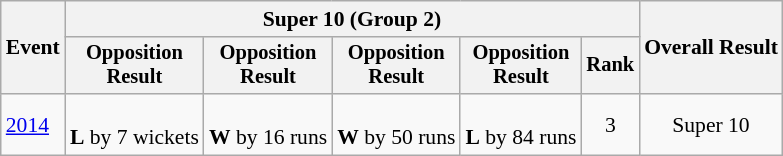<table class=wikitable style=font-size:90%;text-align:center>
<tr>
<th rowspan=2>Event</th>
<th colspan=5>Super 10 (Group 2)</th>
<th rowspan=2>Overall Result</th>
</tr>
<tr style=font-size:95%>
<th>Opposition<br>Result</th>
<th>Opposition<br>Result</th>
<th>Opposition<br>Result</th>
<th>Opposition<br>Result</th>
<th>Rank</th>
</tr>
<tr>
<td align=left><a href='#'>2014</a></td>
<td><br><strong>L</strong> by 7 wickets</td>
<td><br><strong>W</strong> by 16 runs</td>
<td><br><strong>W</strong> by 50 runs</td>
<td><br><strong>L</strong> by 84 runs</td>
<td>3</td>
<td>Super 10</td>
</tr>
</table>
